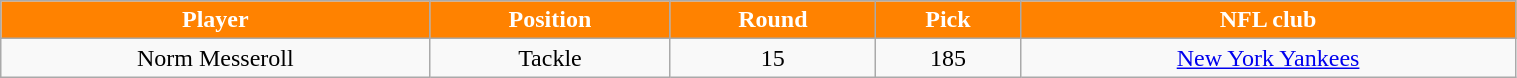<table class="wikitable" width="80%">
<tr align="center"  style="background:#FF8200;color:#FFFFFF;">
<td><strong>Player</strong></td>
<td><strong>Position</strong></td>
<td><strong>Round</strong></td>
<td><strong>Pick</strong></td>
<td><strong>NFL club</strong></td>
</tr>
<tr align="center" bgcolor="">
<td>Norm Messeroll</td>
<td>Tackle</td>
<td>15</td>
<td>185</td>
<td><a href='#'>New York Yankees</a></td>
</tr>
</table>
